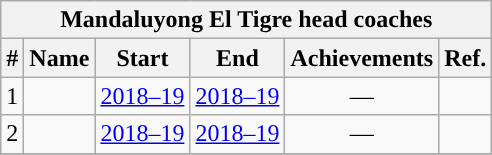<table class="wikitable sortable">
<tr>
<th colspan="6">Mandaluyong El Tigre head coaches</th>
</tr>
<tr>
<th>#</th>
<th>Name</th>
<th>Start</th>
<th>End</th>
<th>Achievements</th>
<th>Ref.</th>
</tr>
<tr>
<td align=center>1</td>
<td></td>
<td><a href='#'>2018–19</a></td>
<td><a href='#'>2018–19</a></td>
<td align=center>—</td>
<td></td>
</tr>
<tr>
<td align=center>2</td>
<td></td>
<td><a href='#'>2018–19</a></td>
<td><a href='#'>2018–19</a></td>
<td align=center>—</td>
<td></td>
</tr>
<tr>
</tr>
</table>
